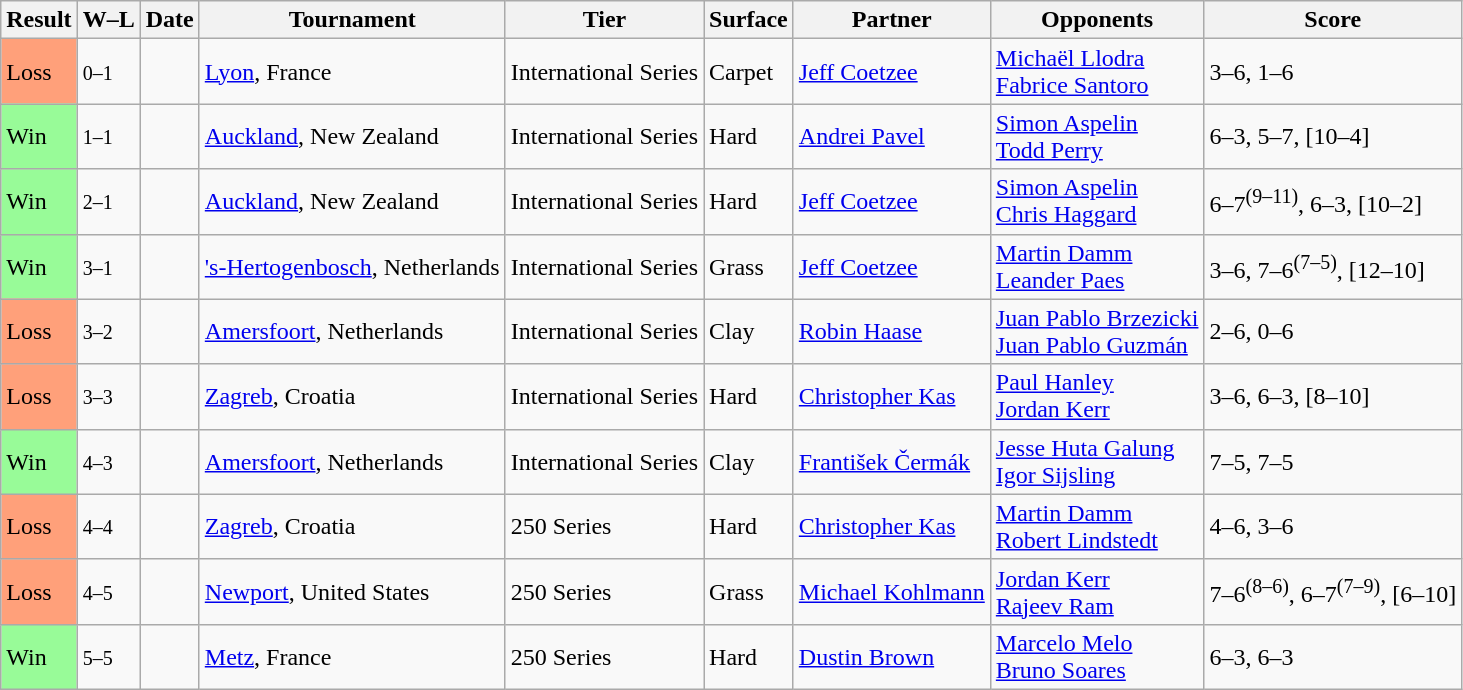<table class="sortable wikitable">
<tr>
<th>Result</th>
<th class="unsortable">W–L</th>
<th>Date</th>
<th>Tournament</th>
<th>Tier</th>
<th>Surface</th>
<th>Partner</th>
<th>Opponents</th>
<th class="unsortable">Score</th>
</tr>
<tr>
<td bgcolor=FFA07A>Loss</td>
<td><small>0–1</small></td>
<td><a href='#'></a></td>
<td><a href='#'>Lyon</a>, France</td>
<td>International Series</td>
<td>Carpet</td>
<td> <a href='#'>Jeff Coetzee</a></td>
<td> <a href='#'>Michaël Llodra</a> <br>  <a href='#'>Fabrice Santoro</a></td>
<td>3–6, 1–6</td>
</tr>
<tr>
<td bgcolor=98FB98>Win</td>
<td><small>1–1</small></td>
<td><a href='#'></a></td>
<td><a href='#'>Auckland</a>, New Zealand</td>
<td>International Series</td>
<td>Hard</td>
<td> <a href='#'>Andrei Pavel</a></td>
<td> <a href='#'>Simon Aspelin</a> <br>  <a href='#'>Todd Perry</a></td>
<td>6–3, 5–7, [10–4]</td>
</tr>
<tr>
<td bgcolor=98FB98>Win</td>
<td><small>2–1</small></td>
<td><a href='#'></a></td>
<td><a href='#'>Auckland</a>, New Zealand</td>
<td>International Series</td>
<td>Hard</td>
<td> <a href='#'>Jeff Coetzee</a></td>
<td> <a href='#'>Simon Aspelin</a> <br>  <a href='#'>Chris Haggard</a></td>
<td>6–7<sup>(9–11)</sup>, 6–3, [10–2]</td>
</tr>
<tr>
<td bgcolor=98FB98>Win</td>
<td><small>3–1</small></td>
<td><a href='#'></a></td>
<td><a href='#'>'s-Hertogenbosch</a>, Netherlands</td>
<td>International Series</td>
<td>Grass</td>
<td> <a href='#'>Jeff Coetzee</a></td>
<td> <a href='#'>Martin Damm</a> <br>  <a href='#'>Leander Paes</a></td>
<td>3–6, 7–6<sup>(7–5)</sup>, [12–10]</td>
</tr>
<tr>
<td bgcolor=FFA07A>Loss</td>
<td><small>3–2</small></td>
<td><a href='#'></a></td>
<td><a href='#'>Amersfoort</a>, Netherlands</td>
<td>International Series</td>
<td>Clay</td>
<td> <a href='#'>Robin Haase</a></td>
<td> <a href='#'>Juan Pablo Brzezicki</a> <br>  <a href='#'>Juan Pablo Guzmán</a></td>
<td>2–6, 0–6</td>
</tr>
<tr>
<td bgcolor=FFA07A>Loss</td>
<td><small>3–3</small></td>
<td><a href='#'></a></td>
<td><a href='#'>Zagreb</a>, Croatia</td>
<td>International Series</td>
<td>Hard</td>
<td> <a href='#'>Christopher Kas</a></td>
<td> <a href='#'>Paul Hanley</a> <br>  <a href='#'>Jordan Kerr</a></td>
<td>3–6, 6–3, [8–10]</td>
</tr>
<tr>
<td bgcolor=98FB98>Win</td>
<td><small>4–3</small></td>
<td><a href='#'></a></td>
<td><a href='#'>Amersfoort</a>, Netherlands</td>
<td>International Series</td>
<td>Clay</td>
<td> <a href='#'>František Čermák</a></td>
<td> <a href='#'>Jesse Huta Galung</a> <br>  <a href='#'>Igor Sijsling</a></td>
<td>7–5, 7–5</td>
</tr>
<tr>
<td bgcolor=FFA07A>Loss</td>
<td><small>4–4</small></td>
<td><a href='#'></a></td>
<td><a href='#'>Zagreb</a>, Croatia</td>
<td>250 Series</td>
<td>Hard</td>
<td> <a href='#'>Christopher Kas</a></td>
<td> <a href='#'>Martin Damm</a> <br>  <a href='#'>Robert Lindstedt</a></td>
<td>4–6, 3–6</td>
</tr>
<tr>
<td bgcolor=FFA07A>Loss</td>
<td><small>4–5</small></td>
<td><a href='#'></a></td>
<td><a href='#'>Newport</a>, United States</td>
<td>250 Series</td>
<td>Grass</td>
<td> <a href='#'>Michael Kohlmann</a></td>
<td> <a href='#'>Jordan Kerr</a> <br>  <a href='#'>Rajeev Ram</a></td>
<td>7–6<sup>(8–6)</sup>, 6–7<sup>(7–9)</sup>, [6–10]</td>
</tr>
<tr>
<td bgcolor=98FB98>Win</td>
<td><small>5–5</small></td>
<td><a href='#'></a></td>
<td><a href='#'>Metz</a>, France</td>
<td>250 Series</td>
<td>Hard</td>
<td> <a href='#'>Dustin Brown</a></td>
<td> <a href='#'>Marcelo Melo</a> <br>  <a href='#'>Bruno Soares</a></td>
<td>6–3, 6–3</td>
</tr>
</table>
